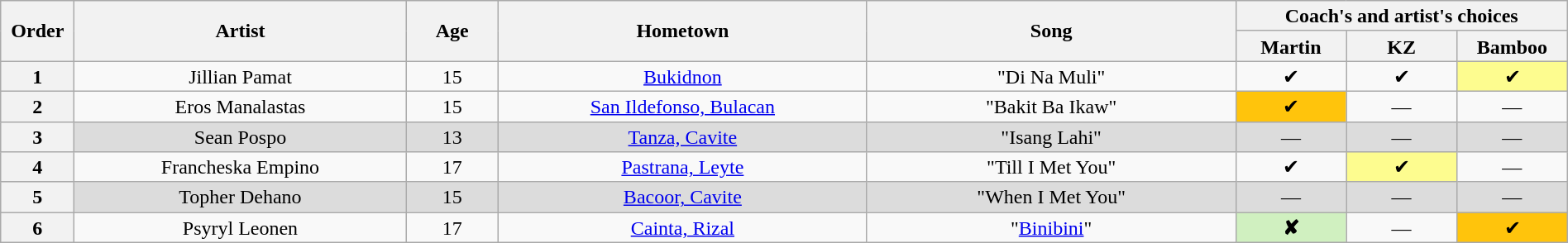<table class="wikitable" style="text-align:center; line-height:17px; width:100%">
<tr>
<th rowspan="2" scope="col" style="width:04%">Order</th>
<th rowspan="2" scope="col" style="width:18%">Artist</th>
<th rowspan="2" scope="col" style="width:05%">Age</th>
<th rowspan="2" scope="col" style="width:20%">Hometown</th>
<th rowspan="2" scope="col" style="width:20%">Song</th>
<th colspan="3">Coach's and artist's choices</th>
</tr>
<tr>
<th style="width:06%">Martin</th>
<th style="width:06%">KZ</th>
<th style="width:06%">Bamboo</th>
</tr>
<tr>
<th>1</th>
<td>Jillian Pamat</td>
<td>15</td>
<td><a href='#'>Bukidnon</a></td>
<td>"Di Na Muli"</td>
<td>✔</td>
<td>✔</td>
<td style="background:#fdfc8f;">✔</td>
</tr>
<tr>
<th>2</th>
<td>Eros Manalastas</td>
<td>15</td>
<td><a href='#'>San Ildefonso, Bulacan</a></td>
<td>"Bakit Ba Ikaw"</td>
<td style="background:#FFC40C;">✔</td>
<td>—</td>
<td>—</td>
</tr>
<tr style="background:#DCDCDC; " |>
<th>3</th>
<td>Sean Pospo</td>
<td>13</td>
<td><a href='#'>Tanza, Cavite</a></td>
<td>"Isang Lahi"</td>
<td>—</td>
<td>—</td>
<td>—</td>
</tr>
<tr>
<th>4</th>
<td>Francheska Empino</td>
<td>17</td>
<td><a href='#'>Pastrana, Leyte</a></td>
<td>"Till I Met You"</td>
<td>✔</td>
<td style="background:#fdfc8f;">✔</td>
<td>—</td>
</tr>
<tr style="background:#DCDCDC; " |>
<th>5</th>
<td>Topher Dehano</td>
<td>15</td>
<td><a href='#'>Bacoor, Cavite</a></td>
<td>"When I Met You"</td>
<td>—</td>
<td>—</td>
<td>—</td>
</tr>
<tr>
<th>6</th>
<td>Psyryl Leonen</td>
<td>17</td>
<td><a href='#'>Cainta, Rizal</a></td>
<td>"<a href='#'>Binibini</a>"</td>
<td style="background:#d0f0c0;"><strong>✘</strong></td>
<td>—</td>
<td style="background:#FFC40C;">✔</td>
</tr>
</table>
